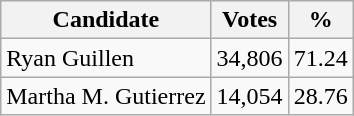<table class="wikitable">
<tr>
<th>Candidate</th>
<th>Votes</th>
<th>%</th>
</tr>
<tr>
<td>Ryan Guillen</td>
<td>34,806</td>
<td>71.24</td>
</tr>
<tr>
<td>Martha M. Gutierrez</td>
<td>14,054</td>
<td>28.76</td>
</tr>
</table>
